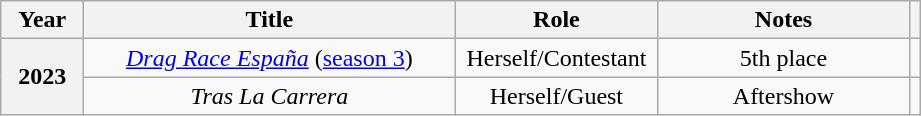<table class="wikitable plainrowheaders" style="text-align:center;">
<tr>
<th scope="col" style="width:03em;">Year</th>
<th scope="col" style="width:15em;">Title</th>
<th scope="col" style="width:08em;">Role</th>
<th scope="col" style="width:10em;">Notes</th>
<th></th>
</tr>
<tr>
<th scope="row" rowspan="2" style="text-align:center">2023</th>
<td><em><a href='#'>Drag Race España</a></em> (<a href='#'>season 3</a>)</td>
<td>Herself/Contestant</td>
<td>5th place</td>
<td></td>
</tr>
<tr>
<td><em>Tras La Carrera</em></td>
<td>Herself/Guest</td>
<td>Aftershow</td>
<td></td>
</tr>
</table>
